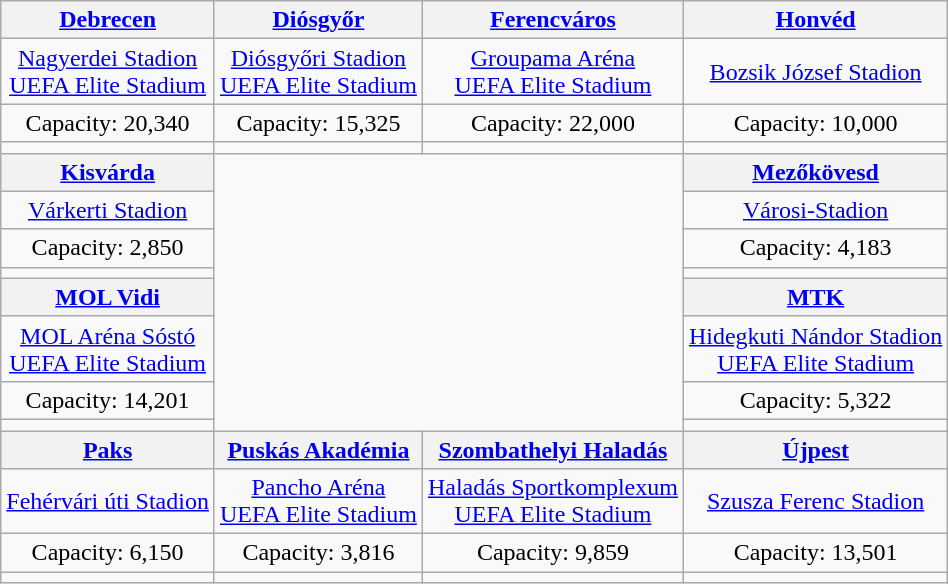<table class="wikitable" style="text-align:center;">
<tr>
<th><a href='#'>Debrecen</a></th>
<th><a href='#'>Diósgyőr</a></th>
<th><a href='#'>Ferencváros</a></th>
<th><a href='#'>Honvéd</a></th>
</tr>
<tr>
<td><a href='#'>Nagyerdei Stadion</a> <br><a href='#'>UEFA Elite Stadium</a><br></td>
<td><a href='#'>Diósgyőri Stadion</a> <br><a href='#'>UEFA Elite Stadium</a><br></td>
<td><a href='#'>Groupama Aréna</a> <br><a href='#'>UEFA Elite Stadium</a><br></td>
<td><a href='#'>Bozsik József Stadion</a></td>
</tr>
<tr>
<td>Capacity: 20,340</td>
<td>Capacity: 15,325</td>
<td>Capacity: 22,000</td>
<td>Capacity: 10,000</td>
</tr>
<tr>
<td></td>
<td></td>
<td></td>
<td></td>
</tr>
<tr>
<th><a href='#'>Kisvárda</a></th>
<td colspan="2" rowspan="8"><br>
</td>
<th><a href='#'>Mezőkövesd</a></th>
</tr>
<tr>
<td><a href='#'>Várkerti Stadion</a></td>
<td><a href='#'>Városi-Stadion</a></td>
</tr>
<tr>
<td>Capacity: 2,850</td>
<td>Capacity: 4,183</td>
</tr>
<tr>
<td></td>
<td></td>
</tr>
<tr>
<th><a href='#'>MOL Vidi</a></th>
<th><a href='#'>MTK</a></th>
</tr>
<tr>
<td><a href='#'>MOL Aréna Sóstó</a> <br><a href='#'>UEFA Elite Stadium</a><br></td>
<td><a href='#'>Hidegkuti Nándor Stadion</a> <br><a href='#'>UEFA Elite Stadium</a><br></td>
</tr>
<tr>
<td>Capacity: 14,201</td>
<td>Capacity: 5,322</td>
</tr>
<tr>
<td></td>
<td></td>
</tr>
<tr>
<th><a href='#'>Paks</a></th>
<th><a href='#'>Puskás Akadémia</a></th>
<th><a href='#'>Szombathelyi Haladás</a></th>
<th><a href='#'>Újpest</a></th>
</tr>
<tr>
<td><a href='#'>Fehérvári úti Stadion</a></td>
<td><a href='#'>Pancho Aréna</a><br><a href='#'>UEFA Elite Stadium</a><br></td>
<td><a href='#'>Haladás Sportkomplexum</a><br><a href='#'>UEFA Elite Stadium</a><br></td>
<td><a href='#'>Szusza Ferenc Stadion</a></td>
</tr>
<tr>
<td>Capacity: 6,150</td>
<td>Capacity: 3,816</td>
<td>Capacity: 9,859</td>
<td>Capacity: 13,501</td>
</tr>
<tr>
<td></td>
<td></td>
<td></td>
<td></td>
</tr>
</table>
